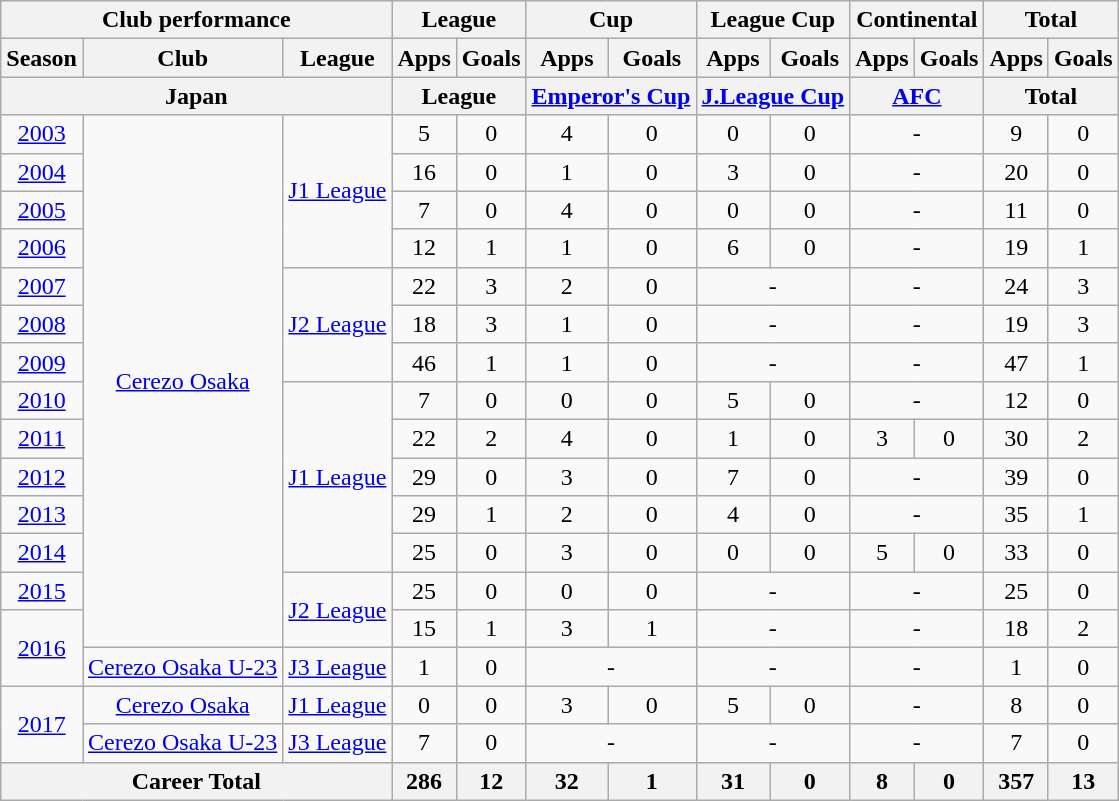<table class="wikitable" style="text-align:center">
<tr>
<th colspan=3>Club performance</th>
<th colspan=2>League</th>
<th colspan=2>Cup</th>
<th colspan=2>League Cup</th>
<th colspan=2>Continental</th>
<th colspan=2>Total</th>
</tr>
<tr>
<th>Season</th>
<th>Club</th>
<th>League</th>
<th>Apps</th>
<th>Goals</th>
<th>Apps</th>
<th>Goals</th>
<th>Apps</th>
<th>Goals</th>
<th>Apps</th>
<th>Goals</th>
<th>Apps</th>
<th>Goals</th>
</tr>
<tr>
<th colspan=3>Japan</th>
<th colspan=2>League</th>
<th colspan=2><a href='#'>Emperor's Cup</a></th>
<th colspan=2><a href='#'>J.League Cup</a></th>
<th colspan=2><a href='#'>AFC</a></th>
<th colspan=2>Total</th>
</tr>
<tr>
<td><a href='#'>2003</a></td>
<td rowspan="14"><a href='#'>Cerezo Osaka</a></td>
<td rowspan="4"><a href='#'>J1 League</a></td>
<td>5</td>
<td>0</td>
<td>4</td>
<td>0</td>
<td>0</td>
<td>0</td>
<td colspan="2">-</td>
<td>9</td>
<td>0</td>
</tr>
<tr>
<td><a href='#'>2004</a></td>
<td>16</td>
<td>0</td>
<td>1</td>
<td>0</td>
<td>3</td>
<td>0</td>
<td colspan="2">-</td>
<td>20</td>
<td>0</td>
</tr>
<tr>
<td><a href='#'>2005</a></td>
<td>7</td>
<td>0</td>
<td>4</td>
<td>0</td>
<td>0</td>
<td>0</td>
<td colspan="2">-</td>
<td>11</td>
<td>0</td>
</tr>
<tr>
<td><a href='#'>2006</a></td>
<td>12</td>
<td>1</td>
<td>1</td>
<td>0</td>
<td>6</td>
<td>0</td>
<td colspan="2">-</td>
<td>19</td>
<td>1</td>
</tr>
<tr>
<td><a href='#'>2007</a></td>
<td rowspan="3"><a href='#'>J2 League</a></td>
<td>22</td>
<td>3</td>
<td>2</td>
<td>0</td>
<td colspan="2">-</td>
<td colspan="2">-</td>
<td>24</td>
<td>3</td>
</tr>
<tr>
<td><a href='#'>2008</a></td>
<td>18</td>
<td>3</td>
<td>1</td>
<td>0</td>
<td colspan="2">-</td>
<td colspan="2">-</td>
<td>19</td>
<td>3</td>
</tr>
<tr>
<td><a href='#'>2009</a></td>
<td>46</td>
<td>1</td>
<td>1</td>
<td>0</td>
<td colspan="2">-</td>
<td colspan="2">-</td>
<td>47</td>
<td>1</td>
</tr>
<tr>
<td><a href='#'>2010</a></td>
<td rowspan="5"><a href='#'>J1 League</a></td>
<td>7</td>
<td>0</td>
<td>0</td>
<td>0</td>
<td>5</td>
<td>0</td>
<td colspan="2">-</td>
<td>12</td>
<td>0</td>
</tr>
<tr>
<td><a href='#'>2011</a></td>
<td>22</td>
<td>2</td>
<td>4</td>
<td>0</td>
<td>1</td>
<td>0</td>
<td>3</td>
<td>0</td>
<td>30</td>
<td>2</td>
</tr>
<tr>
<td><a href='#'>2012</a></td>
<td>29</td>
<td>0</td>
<td>3</td>
<td>0</td>
<td>7</td>
<td>0</td>
<td colspan="2">-</td>
<td>39</td>
<td>0</td>
</tr>
<tr>
<td><a href='#'>2013</a></td>
<td>29</td>
<td>1</td>
<td>2</td>
<td>0</td>
<td>4</td>
<td>0</td>
<td colspan="2">-</td>
<td>35</td>
<td>1</td>
</tr>
<tr>
<td><a href='#'>2014</a></td>
<td>25</td>
<td>0</td>
<td>3</td>
<td>0</td>
<td>0</td>
<td>0</td>
<td>5</td>
<td>0</td>
<td>33</td>
<td>0</td>
</tr>
<tr>
<td><a href='#'>2015</a></td>
<td rowspan="2"><a href='#'>J2 League</a></td>
<td>25</td>
<td>0</td>
<td>0</td>
<td>0</td>
<td colspan="2">-</td>
<td colspan="2">-</td>
<td>25</td>
<td>0</td>
</tr>
<tr>
<td rowspan="2"><a href='#'>2016</a></td>
<td>15</td>
<td>1</td>
<td>3</td>
<td>1</td>
<td colspan="2">-</td>
<td colspan="2">-</td>
<td>18</td>
<td>2</td>
</tr>
<tr>
<td><a href='#'>Cerezo Osaka U-23</a></td>
<td><a href='#'>J3 League</a></td>
<td>1</td>
<td>0</td>
<td colspan="2">-</td>
<td colspan="2">-</td>
<td colspan="2">-</td>
<td>1</td>
<td>0</td>
</tr>
<tr>
<td rowspan="2"><a href='#'>2017</a></td>
<td><a href='#'>Cerezo Osaka</a></td>
<td><a href='#'>J1 League</a></td>
<td>0</td>
<td>0</td>
<td>3</td>
<td>0</td>
<td>5</td>
<td>0</td>
<td colspan="2">-</td>
<td>8</td>
<td>0</td>
</tr>
<tr>
<td><a href='#'>Cerezo Osaka U-23</a></td>
<td><a href='#'>J3 League</a></td>
<td>7</td>
<td>0</td>
<td colspan="2">-</td>
<td colspan="2">-</td>
<td colspan="2">-</td>
<td>7</td>
<td>0</td>
</tr>
<tr>
<th colspan=3>Career Total</th>
<th>286</th>
<th>12</th>
<th>32</th>
<th>1</th>
<th>31</th>
<th>0</th>
<th>8</th>
<th>0</th>
<th>357</th>
<th>13</th>
</tr>
</table>
